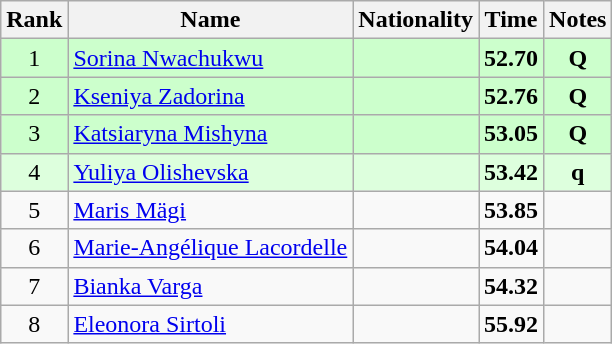<table class="wikitable sortable" style="text-align:center">
<tr>
<th>Rank</th>
<th>Name</th>
<th>Nationality</th>
<th>Time</th>
<th>Notes</th>
</tr>
<tr bgcolor=ccffcc>
<td>1</td>
<td align=left><a href='#'>Sorina Nwachukwu</a></td>
<td align=left></td>
<td><strong>52.70</strong></td>
<td><strong>Q</strong></td>
</tr>
<tr bgcolor=ccffcc>
<td>2</td>
<td align=left><a href='#'>Kseniya Zadorina</a></td>
<td align=left></td>
<td><strong>52.76</strong></td>
<td><strong>Q</strong></td>
</tr>
<tr bgcolor=ccffcc>
<td>3</td>
<td align=left><a href='#'>Katsiaryna Mishyna</a></td>
<td align=left></td>
<td><strong>53.05</strong></td>
<td><strong>Q</strong></td>
</tr>
<tr bgcolor=ddffdd>
<td>4</td>
<td align=left><a href='#'>Yuliya Olishevska</a></td>
<td align=left></td>
<td><strong>53.42</strong></td>
<td><strong>q</strong></td>
</tr>
<tr>
<td>5</td>
<td align=left><a href='#'>Maris Mägi</a></td>
<td align=left></td>
<td><strong>53.85</strong></td>
<td></td>
</tr>
<tr>
<td>6</td>
<td align=left><a href='#'>Marie-Angélique Lacordelle</a></td>
<td align=left></td>
<td><strong>54.04</strong></td>
<td></td>
</tr>
<tr>
<td>7</td>
<td align=left><a href='#'>Bianka Varga</a></td>
<td align=left></td>
<td><strong>54.32</strong></td>
<td></td>
</tr>
<tr>
<td>8</td>
<td align=left><a href='#'>Eleonora Sirtoli</a></td>
<td align=left></td>
<td><strong>55.92</strong></td>
<td></td>
</tr>
</table>
